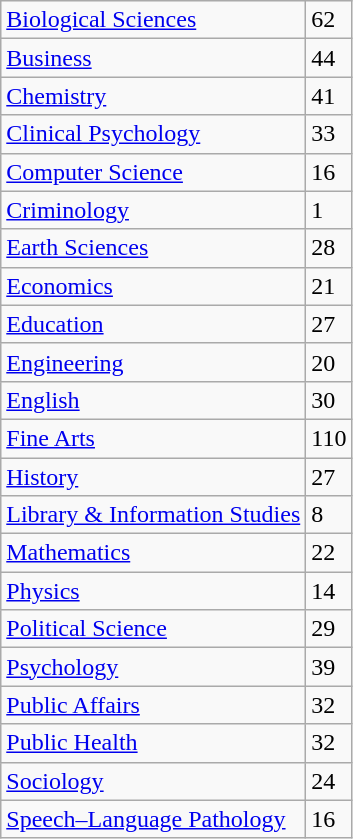<table class="wikitable floatright">
<tr>
<td><a href='#'>Biological Sciences</a></td>
<td>62</td>
</tr>
<tr>
<td><a href='#'>Business</a></td>
<td>44</td>
</tr>
<tr>
<td><a href='#'>Chemistry</a></td>
<td>41</td>
</tr>
<tr>
<td><a href='#'>Clinical Psychology</a></td>
<td>33</td>
</tr>
<tr>
<td><a href='#'>Computer Science</a></td>
<td>16</td>
</tr>
<tr>
<td><a href='#'>Criminology</a></td>
<td>1</td>
</tr>
<tr>
<td><a href='#'>Earth Sciences</a></td>
<td>28</td>
</tr>
<tr>
<td><a href='#'>Economics</a></td>
<td>21</td>
</tr>
<tr>
<td><a href='#'>Education</a></td>
<td>27</td>
</tr>
<tr>
<td><a href='#'>Engineering</a></td>
<td>20</td>
</tr>
<tr>
<td><a href='#'>English</a></td>
<td>30</td>
</tr>
<tr>
<td><a href='#'>Fine Arts</a></td>
<td>110</td>
</tr>
<tr>
<td><a href='#'>History</a></td>
<td>27</td>
</tr>
<tr>
<td><a href='#'>Library & Information Studies</a></td>
<td>8</td>
</tr>
<tr>
<td><a href='#'>Mathematics</a></td>
<td>22</td>
</tr>
<tr>
<td><a href='#'>Physics</a></td>
<td>14</td>
</tr>
<tr>
<td><a href='#'>Political Science</a></td>
<td>29</td>
</tr>
<tr>
<td><a href='#'>Psychology</a></td>
<td>39</td>
</tr>
<tr>
<td><a href='#'>Public Affairs</a></td>
<td>32</td>
</tr>
<tr>
<td><a href='#'>Public Health</a></td>
<td>32</td>
</tr>
<tr>
<td><a href='#'>Sociology</a></td>
<td>24</td>
</tr>
<tr>
<td><a href='#'>Speech–Language Pathology</a></td>
<td>16</td>
</tr>
</table>
